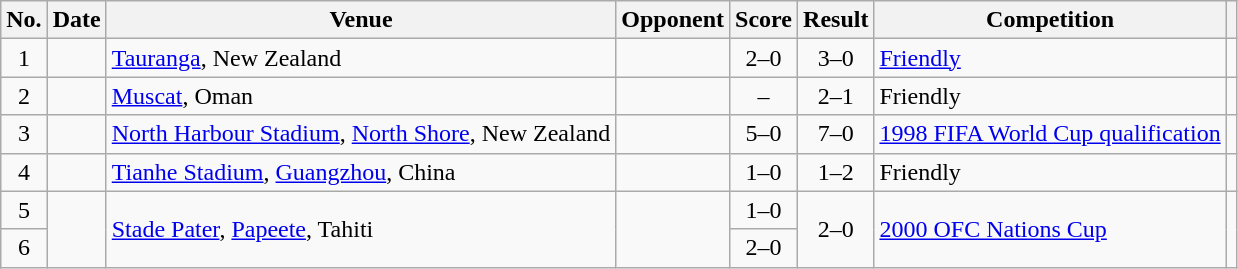<table class="wikitable sortable">
<tr>
<th scope="col">No.</th>
<th scope="col">Date</th>
<th scope="col">Venue</th>
<th scope="col">Opponent</th>
<th scope="col">Score</th>
<th scope="col">Result</th>
<th scope="col">Competition</th>
<th scope="col" class="unsortable"></th>
</tr>
<tr>
<td style="text-align:center">1</td>
<td></td>
<td><a href='#'>Tauranga</a>, New Zealand</td>
<td></td>
<td style="text-align:center">2–0</td>
<td style="text-align:center">3–0</td>
<td><a href='#'>Friendly</a></td>
<td></td>
</tr>
<tr>
<td style="text-align:center">2</td>
<td></td>
<td><a href='#'>Muscat</a>, Oman</td>
<td></td>
<td style="text-align:center">–</td>
<td style="text-align:center">2–1</td>
<td>Friendly</td>
<td></td>
</tr>
<tr>
<td style="text-align:center">3</td>
<td></td>
<td><a href='#'>North Harbour Stadium</a>, <a href='#'>North Shore</a>, New Zealand</td>
<td></td>
<td style="text-align:center">5–0</td>
<td style="text-align:center">7–0</td>
<td><a href='#'>1998 FIFA World Cup qualification</a></td>
<td></td>
</tr>
<tr>
<td style="text-align:center">4</td>
<td></td>
<td><a href='#'>Tianhe Stadium</a>, <a href='#'>Guangzhou</a>, China</td>
<td></td>
<td style="text-align:center">1–0</td>
<td style="text-align:center">1–2</td>
<td>Friendly</td>
<td></td>
</tr>
<tr>
<td style="text-align:center">5</td>
<td rowspan="2"></td>
<td rowspan="2"><a href='#'>Stade Pater</a>, <a href='#'>Papeete</a>, Tahiti</td>
<td rowspan="2"></td>
<td style="text-align:center">1–0</td>
<td rowspan="2" style="text-align:center">2–0</td>
<td rowspan="2"><a href='#'>2000 OFC Nations Cup</a></td>
<td rowspan="2"></td>
</tr>
<tr>
<td style="text-align:center">6</td>
<td style="text-align:center">2–0</td>
</tr>
</table>
